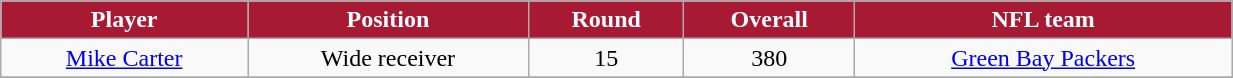<table class="wikitable" width="65%">
<tr align="center" style="background:#A81933;color:#FFFFFF;">
<td><strong>Player</strong></td>
<td><strong>Position</strong></td>
<td><strong>Round</strong></td>
<td><strong>Overall</strong></td>
<td><strong>NFL team</strong></td>
</tr>
<tr align="center" bgcolor="">
<td><a href='#'>Mike Carter</a></td>
<td>Wide receiver</td>
<td>15</td>
<td>380</td>
<td><a href='#'>Green Bay Packers</a></td>
</tr>
<tr align="center" bgcolor="">
</tr>
</table>
